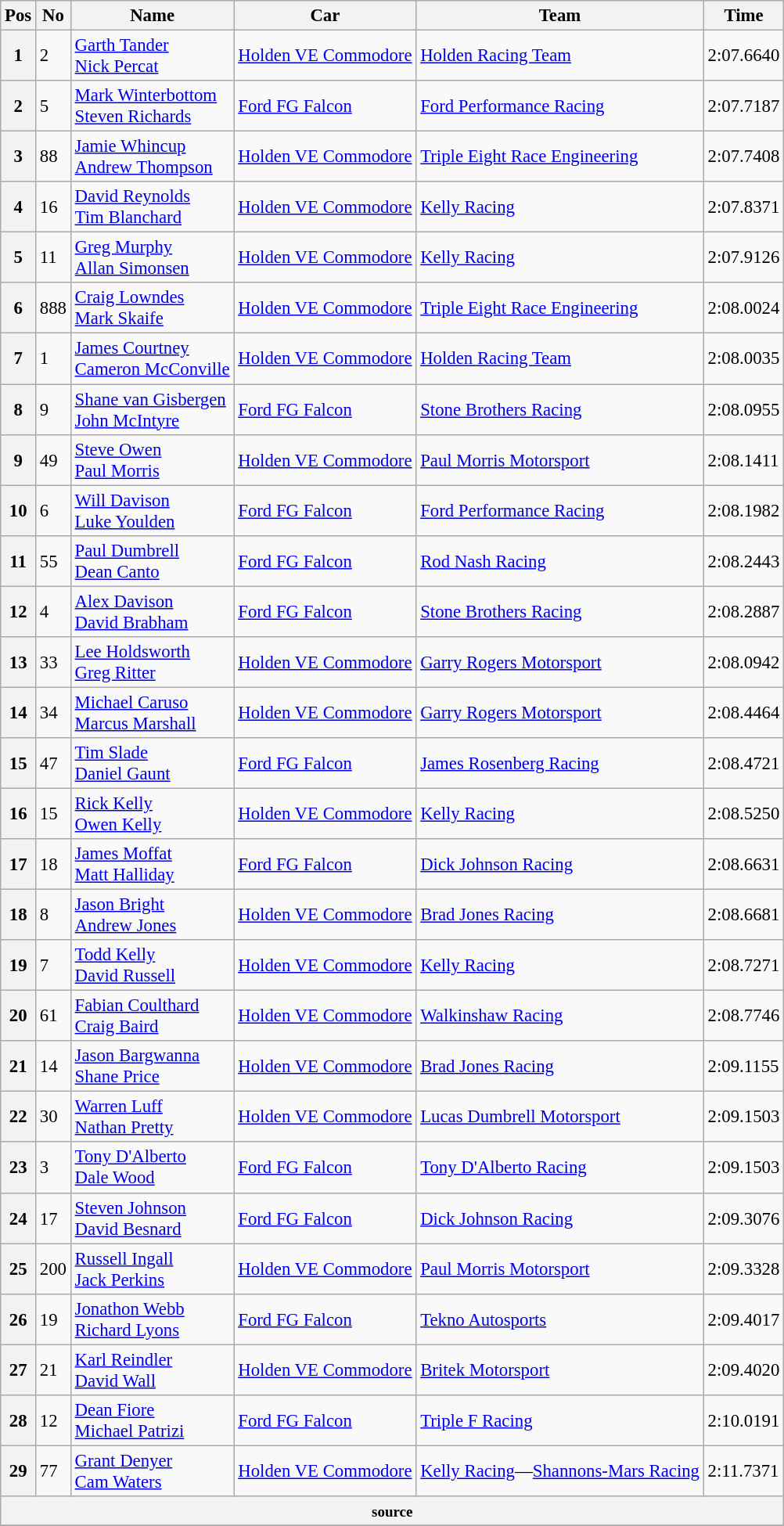<table class="wikitable" style="font-size: 95%;">
<tr>
<th>Pos</th>
<th>No</th>
<th>Name</th>
<th>Car</th>
<th>Team</th>
<th>Time</th>
</tr>
<tr>
<th>1</th>
<td>2</td>
<td> <a href='#'>Garth Tander</a><br> <a href='#'>Nick Percat</a></td>
<td><a href='#'>Holden VE Commodore</a></td>
<td><a href='#'>Holden Racing Team</a></td>
<td>2:07.6640</td>
</tr>
<tr>
<th>2</th>
<td>5</td>
<td> <a href='#'>Mark Winterbottom</a><br> <a href='#'>Steven Richards</a></td>
<td><a href='#'>Ford FG Falcon</a></td>
<td><a href='#'>Ford Performance Racing</a></td>
<td>2:07.7187</td>
</tr>
<tr>
<th>3</th>
<td>88</td>
<td> <a href='#'>Jamie Whincup</a><br> <a href='#'>Andrew Thompson</a></td>
<td><a href='#'>Holden VE Commodore</a></td>
<td><a href='#'>Triple Eight Race Engineering</a></td>
<td>2:07.7408</td>
</tr>
<tr>
<th>4</th>
<td>16</td>
<td> <a href='#'>David Reynolds</a><br> <a href='#'>Tim Blanchard</a></td>
<td><a href='#'>Holden VE Commodore</a></td>
<td><a href='#'>Kelly Racing</a></td>
<td>2:07.8371</td>
</tr>
<tr>
<th>5</th>
<td>11</td>
<td> <a href='#'>Greg Murphy</a><br> <a href='#'>Allan Simonsen</a></td>
<td><a href='#'>Holden VE Commodore</a></td>
<td><a href='#'>Kelly Racing</a></td>
<td>2:07.9126</td>
</tr>
<tr>
<th>6</th>
<td>888</td>
<td> <a href='#'>Craig Lowndes</a><br> <a href='#'>Mark Skaife</a></td>
<td><a href='#'>Holden VE Commodore</a></td>
<td><a href='#'>Triple Eight Race Engineering</a></td>
<td>2:08.0024</td>
</tr>
<tr>
<th>7</th>
<td>1</td>
<td> <a href='#'>James Courtney</a><br> <a href='#'>Cameron McConville</a></td>
<td><a href='#'>Holden VE Commodore</a></td>
<td><a href='#'>Holden Racing Team</a></td>
<td>2:08.0035</td>
</tr>
<tr>
<th>8</th>
<td>9</td>
<td> <a href='#'>Shane van Gisbergen</a><br> <a href='#'>John McIntyre</a></td>
<td><a href='#'>Ford FG Falcon</a></td>
<td><a href='#'>Stone Brothers Racing</a></td>
<td>2:08.0955</td>
</tr>
<tr>
<th>9</th>
<td>49</td>
<td> <a href='#'>Steve Owen</a><br> <a href='#'>Paul Morris</a></td>
<td><a href='#'>Holden VE Commodore</a></td>
<td><a href='#'>Paul Morris Motorsport</a></td>
<td>2:08.1411</td>
</tr>
<tr>
<th>10</th>
<td>6</td>
<td> <a href='#'>Will Davison</a><br> <a href='#'>Luke Youlden</a></td>
<td><a href='#'>Ford FG Falcon</a></td>
<td><a href='#'>Ford Performance Racing</a></td>
<td>2:08.1982</td>
</tr>
<tr>
<th>11</th>
<td>55</td>
<td> <a href='#'>Paul Dumbrell</a><br> <a href='#'>Dean Canto</a></td>
<td><a href='#'>Ford FG Falcon</a></td>
<td><a href='#'>Rod Nash Racing</a></td>
<td>2:08.2443</td>
</tr>
<tr>
<th>12</th>
<td>4</td>
<td> <a href='#'>Alex Davison</a><br> <a href='#'>David Brabham</a></td>
<td><a href='#'>Ford FG Falcon</a></td>
<td><a href='#'>Stone Brothers Racing</a></td>
<td>2:08.2887</td>
</tr>
<tr>
<th>13</th>
<td>33</td>
<td> <a href='#'>Lee Holdsworth</a><br> <a href='#'>Greg Ritter</a></td>
<td><a href='#'>Holden VE Commodore</a></td>
<td><a href='#'>Garry Rogers Motorsport</a></td>
<td>2:08.0942</td>
</tr>
<tr>
<th>14</th>
<td>34</td>
<td> <a href='#'>Michael Caruso</a><br> <a href='#'>Marcus Marshall</a></td>
<td><a href='#'>Holden VE Commodore</a></td>
<td><a href='#'>Garry Rogers Motorsport</a></td>
<td>2:08.4464</td>
</tr>
<tr>
<th>15</th>
<td>47</td>
<td> <a href='#'>Tim Slade</a><br> <a href='#'>Daniel Gaunt</a></td>
<td><a href='#'>Ford FG Falcon</a></td>
<td><a href='#'>James Rosenberg Racing</a></td>
<td>2:08.4721</td>
</tr>
<tr>
<th>16</th>
<td>15</td>
<td> <a href='#'>Rick Kelly</a><br> <a href='#'>Owen Kelly</a></td>
<td><a href='#'>Holden VE Commodore</a></td>
<td><a href='#'>Kelly Racing</a></td>
<td>2:08.5250</td>
</tr>
<tr>
<th>17</th>
<td>18</td>
<td> <a href='#'>James Moffat</a><br> <a href='#'>Matt Halliday</a></td>
<td><a href='#'>Ford FG Falcon</a></td>
<td><a href='#'>Dick Johnson Racing</a></td>
<td>2:08.6631</td>
</tr>
<tr>
<th>18</th>
<td>8</td>
<td> <a href='#'>Jason Bright</a><br> <a href='#'>Andrew Jones</a></td>
<td><a href='#'>Holden VE Commodore</a></td>
<td><a href='#'>Brad Jones Racing</a></td>
<td>2:08.6681</td>
</tr>
<tr>
<th>19</th>
<td>7</td>
<td> <a href='#'>Todd Kelly</a><br> <a href='#'>David Russell</a></td>
<td><a href='#'>Holden VE Commodore</a></td>
<td><a href='#'>Kelly Racing</a></td>
<td>2:08.7271</td>
</tr>
<tr>
<th>20</th>
<td>61</td>
<td> <a href='#'>Fabian Coulthard</a><br> <a href='#'>Craig Baird</a></td>
<td><a href='#'>Holden VE Commodore</a></td>
<td><a href='#'>Walkinshaw Racing</a></td>
<td>2:08.7746</td>
</tr>
<tr>
<th>21</th>
<td>14</td>
<td> <a href='#'>Jason Bargwanna</a><br> <a href='#'>Shane Price</a></td>
<td><a href='#'>Holden VE Commodore</a></td>
<td><a href='#'>Brad Jones Racing</a></td>
<td>2:09.1155</td>
</tr>
<tr>
<th>22</th>
<td>30</td>
<td> <a href='#'>Warren Luff</a><br> <a href='#'>Nathan Pretty</a></td>
<td><a href='#'>Holden VE Commodore</a></td>
<td><a href='#'>Lucas Dumbrell Motorsport</a></td>
<td>2:09.1503</td>
</tr>
<tr>
<th>23</th>
<td>3</td>
<td> <a href='#'>Tony D'Alberto</a><br> <a href='#'>Dale Wood</a></td>
<td><a href='#'>Ford FG Falcon</a></td>
<td><a href='#'>Tony D'Alberto Racing</a></td>
<td>2:09.1503</td>
</tr>
<tr>
<th>24</th>
<td>17</td>
<td> <a href='#'>Steven Johnson</a><br> <a href='#'>David Besnard</a></td>
<td><a href='#'>Ford FG Falcon</a></td>
<td><a href='#'>Dick Johnson Racing</a></td>
<td>2:09.3076</td>
</tr>
<tr>
<th>25</th>
<td>200</td>
<td> <a href='#'>Russell Ingall</a><br> <a href='#'>Jack Perkins</a></td>
<td><a href='#'>Holden VE Commodore</a></td>
<td><a href='#'>Paul Morris Motorsport</a></td>
<td>2:09.3328</td>
</tr>
<tr>
<th>26</th>
<td>19</td>
<td> <a href='#'>Jonathon Webb</a><br> <a href='#'>Richard Lyons</a></td>
<td><a href='#'>Ford FG Falcon</a></td>
<td><a href='#'>Tekno Autosports</a></td>
<td>2:09.4017</td>
</tr>
<tr>
<th>27</th>
<td>21</td>
<td> <a href='#'>Karl Reindler</a><br> <a href='#'>David Wall</a></td>
<td><a href='#'>Holden VE Commodore</a></td>
<td><a href='#'>Britek Motorsport</a></td>
<td>2:09.4020</td>
</tr>
<tr>
<th>28</th>
<td>12</td>
<td> <a href='#'>Dean Fiore</a><br> <a href='#'>Michael Patrizi</a></td>
<td><a href='#'>Ford FG Falcon</a></td>
<td><a href='#'>Triple F Racing</a></td>
<td>2:10.0191</td>
</tr>
<tr>
<th>29</th>
<td>77</td>
<td> <a href='#'>Grant Denyer</a><br> <a href='#'>Cam Waters</a></td>
<td><a href='#'>Holden VE Commodore</a></td>
<td><a href='#'>Kelly Racing</a>—<a href='#'>Shannons-Mars Racing</a></td>
<td>2:11.7371</td>
</tr>
<tr>
<th colspan=6><small>source</small></th>
</tr>
<tr>
</tr>
</table>
